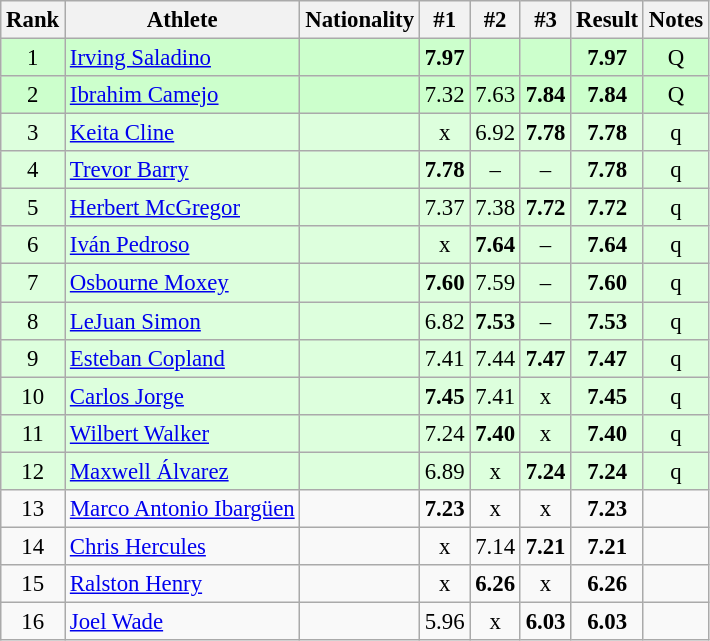<table class="wikitable sortable" style="text-align:center;font-size:95%">
<tr>
<th>Rank</th>
<th>Athlete</th>
<th>Nationality</th>
<th>#1</th>
<th>#2</th>
<th>#3</th>
<th>Result</th>
<th>Notes</th>
</tr>
<tr bgcolor=ccffcc>
<td>1</td>
<td align="left"><a href='#'>Irving Saladino</a></td>
<td align=left></td>
<td><strong>7.97</strong></td>
<td></td>
<td></td>
<td><strong>7.97</strong></td>
<td>Q</td>
</tr>
<tr bgcolor=ccffcc>
<td>2</td>
<td align="left"><a href='#'>Ibrahim Camejo</a></td>
<td align=left></td>
<td>7.32</td>
<td>7.63</td>
<td><strong>7.84</strong></td>
<td><strong>7.84</strong></td>
<td>Q</td>
</tr>
<tr bgcolor=ddffdd>
<td>3</td>
<td align="left"><a href='#'>Keita Cline</a></td>
<td align=left></td>
<td>x</td>
<td>6.92</td>
<td><strong>7.78</strong></td>
<td><strong>7.78</strong></td>
<td>q</td>
</tr>
<tr bgcolor=ddffdd>
<td>4</td>
<td align="left"><a href='#'>Trevor Barry</a></td>
<td align=left></td>
<td><strong>7.78</strong></td>
<td>–</td>
<td>–</td>
<td><strong>7.78</strong></td>
<td>q</td>
</tr>
<tr bgcolor=ddffdd>
<td>5</td>
<td align="left"><a href='#'>Herbert McGregor</a></td>
<td align=left></td>
<td>7.37</td>
<td>7.38</td>
<td><strong>7.72</strong></td>
<td><strong>7.72</strong></td>
<td>q</td>
</tr>
<tr bgcolor=ddffdd>
<td>6</td>
<td align="left"><a href='#'>Iván Pedroso</a></td>
<td align=left></td>
<td>x</td>
<td><strong>7.64</strong></td>
<td>–</td>
<td><strong>7.64</strong></td>
<td>q</td>
</tr>
<tr bgcolor=ddffdd>
<td>7</td>
<td align="left"><a href='#'>Osbourne Moxey</a></td>
<td align=left></td>
<td><strong>7.60</strong></td>
<td>7.59</td>
<td>–</td>
<td><strong>7.60</strong></td>
<td>q</td>
</tr>
<tr bgcolor=ddffdd>
<td>8</td>
<td align="left"><a href='#'>LeJuan Simon</a></td>
<td align=left></td>
<td>6.82</td>
<td><strong>7.53</strong></td>
<td>–</td>
<td><strong>7.53</strong></td>
<td>q</td>
</tr>
<tr bgcolor=ddffdd>
<td>9</td>
<td align="left"><a href='#'>Esteban Copland</a></td>
<td align=left></td>
<td>7.41</td>
<td>7.44</td>
<td><strong>7.47</strong></td>
<td><strong>7.47</strong></td>
<td>q</td>
</tr>
<tr bgcolor=ddffdd>
<td>10</td>
<td align="left"><a href='#'>Carlos Jorge</a></td>
<td align=left></td>
<td><strong>7.45</strong></td>
<td>7.41</td>
<td>x</td>
<td><strong>7.45</strong></td>
<td>q</td>
</tr>
<tr bgcolor=ddffdd>
<td>11</td>
<td align="left"><a href='#'>Wilbert Walker</a></td>
<td align=left></td>
<td>7.24</td>
<td><strong>7.40</strong></td>
<td>x</td>
<td><strong>7.40</strong></td>
<td>q</td>
</tr>
<tr bgcolor=ddffdd>
<td>12</td>
<td align="left"><a href='#'>Maxwell Álvarez</a></td>
<td align=left></td>
<td>6.89</td>
<td>x</td>
<td><strong>7.24</strong></td>
<td><strong>7.24</strong></td>
<td>q</td>
</tr>
<tr>
<td>13</td>
<td align="left"><a href='#'>Marco Antonio Ibargüen</a></td>
<td align=left></td>
<td><strong>7.23</strong></td>
<td>x</td>
<td>x</td>
<td><strong>7.23</strong></td>
<td></td>
</tr>
<tr>
<td>14</td>
<td align="left"><a href='#'>Chris Hercules</a></td>
<td align=left></td>
<td>x</td>
<td>7.14</td>
<td><strong>7.21</strong></td>
<td><strong>7.21</strong></td>
<td></td>
</tr>
<tr>
<td>15</td>
<td align="left"><a href='#'>Ralston Henry</a></td>
<td align=left></td>
<td>x</td>
<td><strong>6.26</strong></td>
<td>x</td>
<td><strong>6.26</strong></td>
<td></td>
</tr>
<tr>
<td>16</td>
<td align="left"><a href='#'>Joel Wade</a></td>
<td align=left></td>
<td>5.96</td>
<td>x</td>
<td><strong>6.03</strong></td>
<td><strong>6.03</strong></td>
<td></td>
</tr>
</table>
